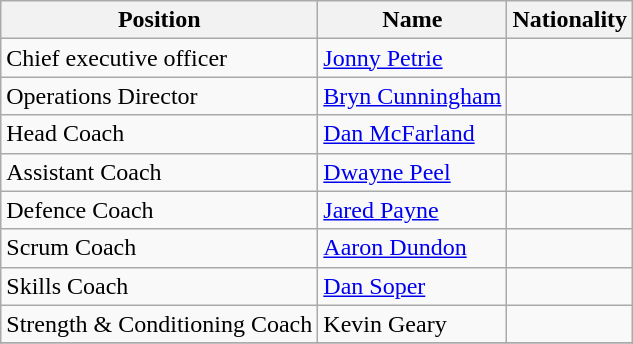<table class="wikitable">
<tr>
<th>Position</th>
<th>Name</th>
<th>Nationality</th>
</tr>
<tr>
<td>Chief executive officer</td>
<td><a href='#'>Jonny Petrie</a></td>
<td></td>
</tr>
<tr>
<td>Operations Director</td>
<td><a href='#'>Bryn Cunningham</a></td>
<td></td>
</tr>
<tr>
<td>Head Coach</td>
<td><a href='#'>Dan McFarland</a></td>
<td></td>
</tr>
<tr>
<td>Assistant Coach</td>
<td><a href='#'>Dwayne Peel</a></td>
<td></td>
</tr>
<tr>
<td>Defence Coach</td>
<td><a href='#'>Jared Payne</a></td>
<td></td>
</tr>
<tr>
<td>Scrum Coach</td>
<td><a href='#'>Aaron Dundon</a></td>
<td></td>
</tr>
<tr>
<td>Skills Coach</td>
<td><a href='#'>Dan Soper</a></td>
<td></td>
</tr>
<tr>
<td>Strength & Conditioning Coach</td>
<td>Kevin Geary</td>
<td></td>
</tr>
<tr>
</tr>
</table>
